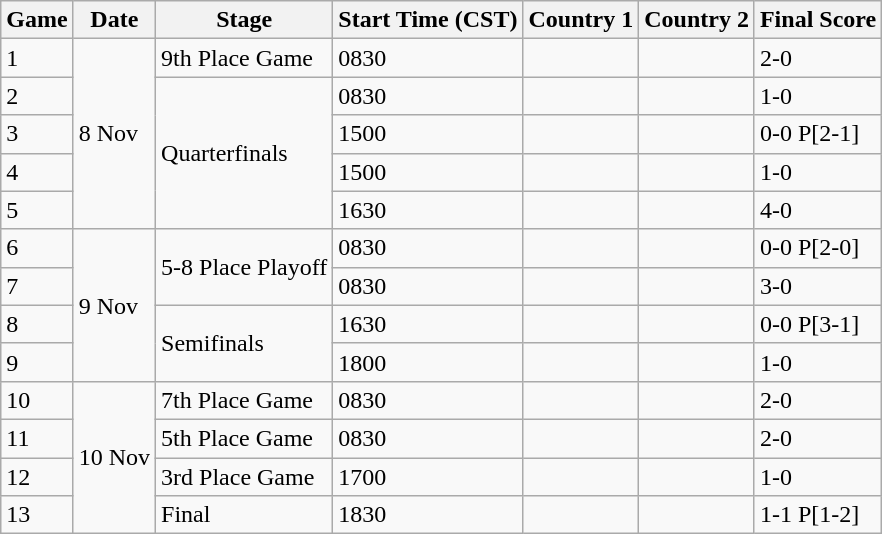<table class="wikitable">
<tr>
<th>Game</th>
<th>Date</th>
<th>Stage</th>
<th>Start Time (CST)</th>
<th>Country 1</th>
<th>Country 2</th>
<th>Final Score</th>
</tr>
<tr>
<td>1</td>
<td rowspan="5">8 Nov</td>
<td>9th Place Game</td>
<td>0830</td>
<td></td>
<td></td>
<td>2-0</td>
</tr>
<tr>
<td>2</td>
<td rowspan="4">Quarterfinals</td>
<td>0830</td>
<td></td>
<td></td>
<td>1-0</td>
</tr>
<tr>
<td>3</td>
<td>1500</td>
<td></td>
<td></td>
<td>0-0 P[2-1]</td>
</tr>
<tr>
<td>4</td>
<td>1500</td>
<td></td>
<td></td>
<td>1-0</td>
</tr>
<tr>
<td>5</td>
<td>1630</td>
<td></td>
<td></td>
<td>4-0</td>
</tr>
<tr>
<td>6</td>
<td rowspan="4">9 Nov</td>
<td rowspan="2">5-8 Place Playoff</td>
<td>0830</td>
<td></td>
<td></td>
<td>0-0 P[2-0]</td>
</tr>
<tr>
<td>7</td>
<td>0830</td>
<td></td>
<td></td>
<td>3-0</td>
</tr>
<tr>
<td>8</td>
<td rowspan="2">Semifinals</td>
<td>1630</td>
<td></td>
<td></td>
<td>0-0 P[3-1]</td>
</tr>
<tr>
<td>9</td>
<td>1800</td>
<td></td>
<td></td>
<td>1-0</td>
</tr>
<tr>
<td>10</td>
<td rowspan="4">10 Nov</td>
<td>7th Place Game</td>
<td>0830</td>
<td></td>
<td></td>
<td>2-0</td>
</tr>
<tr>
<td>11</td>
<td>5th Place Game</td>
<td>0830</td>
<td></td>
<td></td>
<td>2-0</td>
</tr>
<tr>
<td>12</td>
<td>3rd Place Game</td>
<td>1700</td>
<td></td>
<td></td>
<td>1-0</td>
</tr>
<tr>
<td>13</td>
<td>Final</td>
<td>1830</td>
<td></td>
<td></td>
<td>1-1 P[1-2]</td>
</tr>
</table>
